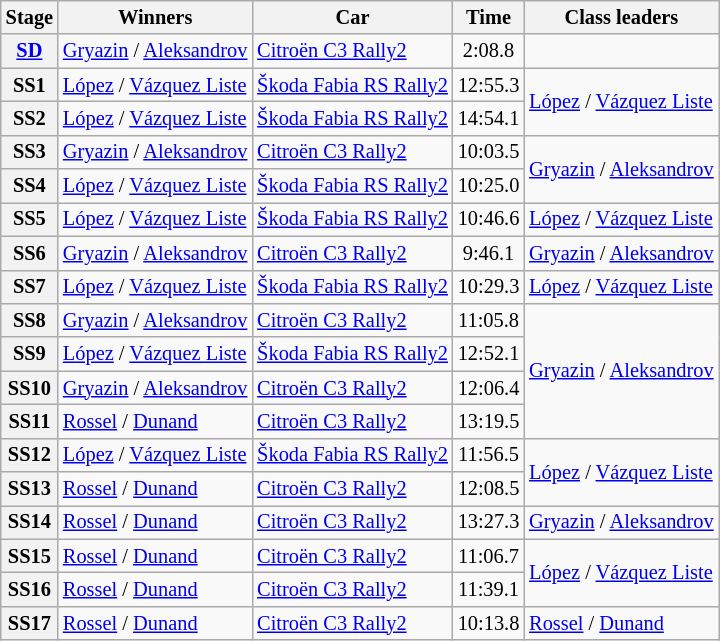<table class="wikitable" style="font-size:85%">
<tr>
<th>Stage</th>
<th>Winners</th>
<th>Car</th>
<th>Time</th>
<th>Class leaders</th>
</tr>
<tr>
<th><a href='#'>SD</a></th>
<td><a href='#'>Gryazin</a> / <a href='#'>Aleksandrov</a></td>
<td><a href='#'>Citroën C3 Rally2</a></td>
<td align="center">2:08.8</td>
<td></td>
</tr>
<tr>
<th>SS1</th>
<td><a href='#'>López</a> / <a href='#'>Vázquez Liste</a></td>
<td><a href='#'>Škoda Fabia RS Rally2</a></td>
<td align="center">12:55.3</td>
<td rowspan="2"><a href='#'>López</a> / <a href='#'>Vázquez Liste</a></td>
</tr>
<tr>
<th>SS2</th>
<td><a href='#'>López</a> / <a href='#'>Vázquez Liste</a></td>
<td><a href='#'>Škoda Fabia RS Rally2</a></td>
<td align="center">14:54.1</td>
</tr>
<tr>
<th>SS3</th>
<td><a href='#'>Gryazin</a> / <a href='#'>Aleksandrov</a></td>
<td><a href='#'>Citroën C3 Rally2</a></td>
<td align="center">10:03.5</td>
<td rowspan="2"><a href='#'>Gryazin</a> / <a href='#'>Aleksandrov</a></td>
</tr>
<tr>
<th>SS4</th>
<td><a href='#'>López</a> / <a href='#'>Vázquez Liste</a></td>
<td><a href='#'>Škoda Fabia RS Rally2</a></td>
<td align="center">10:25.0</td>
</tr>
<tr>
<th>SS5</th>
<td><a href='#'>López</a> / <a href='#'>Vázquez Liste</a></td>
<td><a href='#'>Škoda Fabia RS Rally2</a></td>
<td align="center">10:46.6</td>
<td><a href='#'>López</a> / <a href='#'>Vázquez Liste</a></td>
</tr>
<tr>
<th>SS6</th>
<td><a href='#'>Gryazin</a> / <a href='#'>Aleksandrov</a></td>
<td><a href='#'>Citroën C3 Rally2</a></td>
<td align="center">9:46.1</td>
<td><a href='#'>Gryazin</a> / <a href='#'>Aleksandrov</a></td>
</tr>
<tr>
<th>SS7</th>
<td><a href='#'>López</a> / <a href='#'>Vázquez Liste</a></td>
<td><a href='#'>Škoda Fabia RS Rally2</a></td>
<td align="center">10:29.3</td>
<td><a href='#'>López</a> / <a href='#'>Vázquez Liste</a></td>
</tr>
<tr>
<th>SS8</th>
<td><a href='#'>Gryazin</a> / <a href='#'>Aleksandrov</a></td>
<td><a href='#'>Citroën C3 Rally2</a></td>
<td align="center">11:05.8</td>
<td rowspan="4"><a href='#'>Gryazin</a> / <a href='#'>Aleksandrov</a></td>
</tr>
<tr>
<th>SS9</th>
<td><a href='#'>López</a> / <a href='#'>Vázquez Liste</a></td>
<td><a href='#'>Škoda Fabia RS Rally2</a></td>
<td align="center">12:52.1</td>
</tr>
<tr>
<th>SS10</th>
<td><a href='#'>Gryazin</a> / <a href='#'>Aleksandrov</a></td>
<td><a href='#'>Citroën C3 Rally2</a></td>
<td align="center">12:06.4</td>
</tr>
<tr>
<th>SS11</th>
<td><a href='#'>Rossel</a> / <a href='#'>Dunand</a></td>
<td><a href='#'>Citroën C3 Rally2</a></td>
<td align="center">13:19.5</td>
</tr>
<tr>
<th>SS12</th>
<td><a href='#'>López</a> / <a href='#'>Vázquez Liste</a></td>
<td><a href='#'>Škoda Fabia RS Rally2</a></td>
<td align="center">11:56.5</td>
<td rowspan="2"><a href='#'>López</a> / <a href='#'>Vázquez Liste</a></td>
</tr>
<tr>
<th>SS13</th>
<td><a href='#'>Rossel</a> / <a href='#'>Dunand</a></td>
<td><a href='#'>Citroën C3 Rally2</a></td>
<td align="center">12:08.5</td>
</tr>
<tr>
<th>SS14</th>
<td><a href='#'>Rossel</a> / <a href='#'>Dunand</a></td>
<td><a href='#'>Citroën C3 Rally2</a></td>
<td align="center">13:27.3</td>
<td><a href='#'>Gryazin</a> / <a href='#'>Aleksandrov</a></td>
</tr>
<tr>
<th>SS15</th>
<td><a href='#'>Rossel</a> / <a href='#'>Dunand</a></td>
<td><a href='#'>Citroën C3 Rally2</a></td>
<td align="center">11:06.7</td>
<td rowspan="2"><a href='#'>López</a> / <a href='#'>Vázquez Liste</a></td>
</tr>
<tr>
<th>SS16</th>
<td><a href='#'>Rossel</a> / <a href='#'>Dunand</a></td>
<td><a href='#'>Citroën C3 Rally2</a></td>
<td align="center">11:39.1</td>
</tr>
<tr>
<th>SS17</th>
<td><a href='#'>Rossel</a> / <a href='#'>Dunand</a></td>
<td><a href='#'>Citroën C3 Rally2</a></td>
<td align="center">10:13.8</td>
<td><a href='#'>Rossel</a> / <a href='#'>Dunand</a></td>
</tr>
</table>
